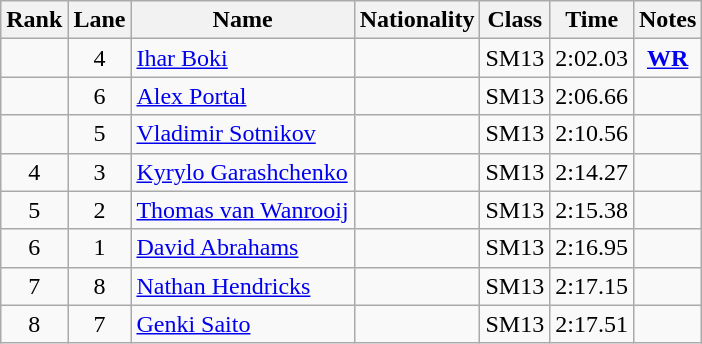<table class="wikitable sortable" style="text-align:center">
<tr>
<th>Rank</th>
<th>Lane</th>
<th>Name</th>
<th>Nationality</th>
<th>Class</th>
<th>Time</th>
<th>Notes</th>
</tr>
<tr>
<td></td>
<td>4</td>
<td align=left><a href='#'>Ihar Boki</a></td>
<td align=left></td>
<td>SM13</td>
<td>2:02.03</td>
<td><strong><a href='#'>WR</a></strong></td>
</tr>
<tr>
<td></td>
<td>6</td>
<td align=left><a href='#'>Alex Portal</a></td>
<td align=left></td>
<td>SM13</td>
<td>2:06.66</td>
<td></td>
</tr>
<tr>
<td></td>
<td>5</td>
<td align=left><a href='#'>Vladimir Sotnikov</a></td>
<td align=left></td>
<td>SM13</td>
<td>2:10.56</td>
<td></td>
</tr>
<tr>
<td>4</td>
<td>3</td>
<td align=left><a href='#'>Kyrylo Garashchenko</a></td>
<td align=left></td>
<td>SM13</td>
<td>2:14.27</td>
<td></td>
</tr>
<tr>
<td>5</td>
<td>2</td>
<td align=left><a href='#'>Thomas van Wanrooij</a></td>
<td align=left></td>
<td>SM13</td>
<td>2:15.38</td>
<td></td>
</tr>
<tr>
<td>6</td>
<td>1</td>
<td align=left><a href='#'>David Abrahams</a></td>
<td align=left></td>
<td>SM13</td>
<td>2:16.95</td>
<td></td>
</tr>
<tr>
<td>7</td>
<td>8</td>
<td align=left><a href='#'>Nathan Hendricks</a></td>
<td align=left></td>
<td>SM13</td>
<td>2:17.15</td>
<td></td>
</tr>
<tr>
<td>8</td>
<td>7</td>
<td align=left><a href='#'>Genki Saito</a></td>
<td align=left></td>
<td>SM13</td>
<td>2:17.51</td>
<td></td>
</tr>
</table>
